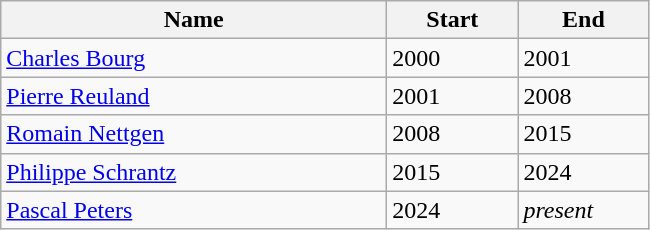<table class="wikitable">
<tr>
<th width=250>Name</th>
<th width=80>Start</th>
<th width=80>End</th>
</tr>
<tr>
<td><a href='#'>Charles Bourg</a></td>
<td>2000</td>
<td>2001</td>
</tr>
<tr>
<td><a href='#'>Pierre Reuland</a></td>
<td>2001</td>
<td>2008</td>
</tr>
<tr>
<td><a href='#'>Romain Nettgen</a></td>
<td>2008</td>
<td>2015</td>
</tr>
<tr>
<td><a href='#'>Philippe Schrantz</a></td>
<td>2015</td>
<td>2024</td>
</tr>
<tr>
<td><a href='#'>Pascal Peters</a></td>
<td>2024</td>
<td><em>present</em></td>
</tr>
</table>
